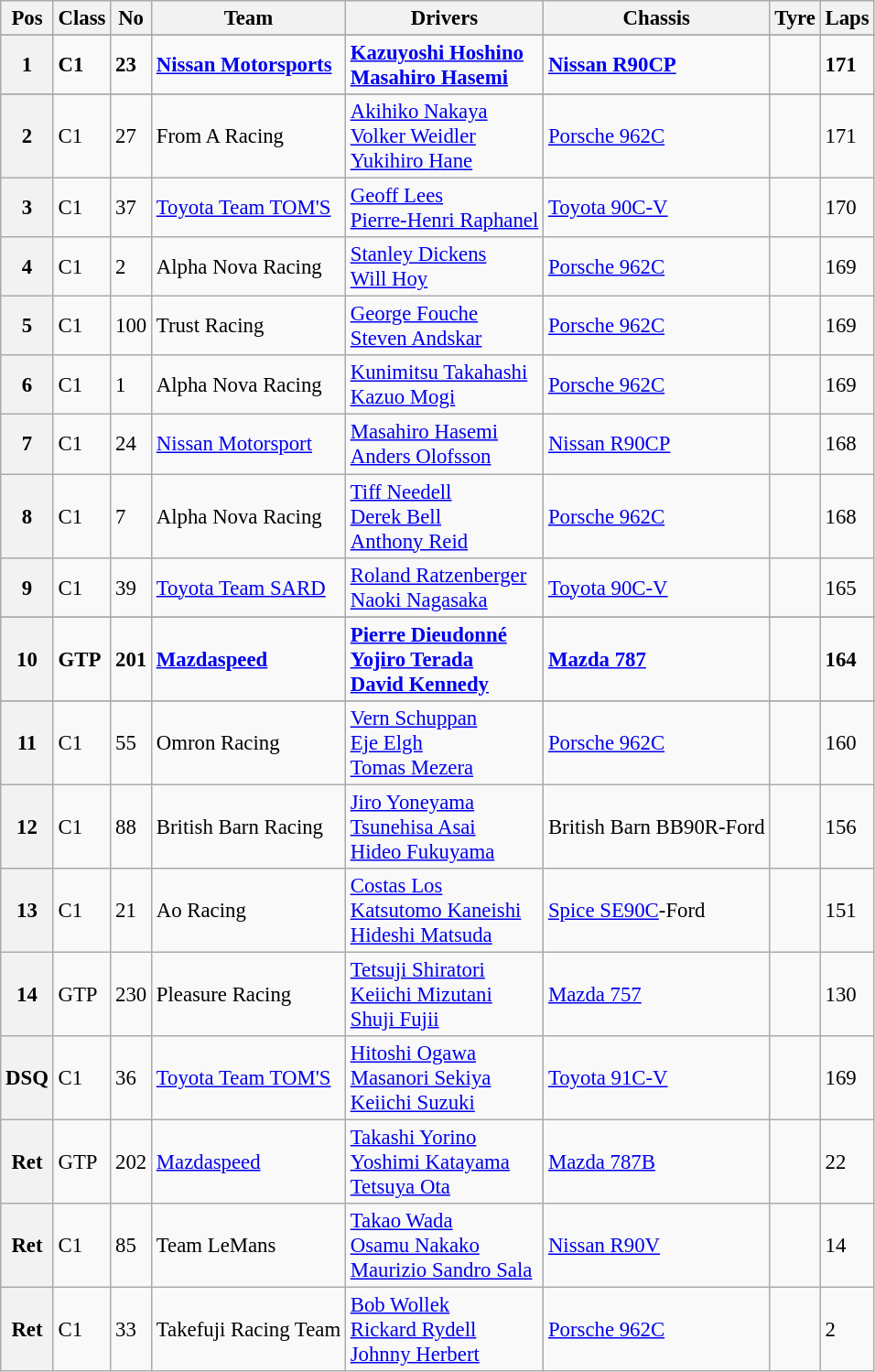<table class="wikitable" style="font-size: 95%;">
<tr>
<th>Pos</th>
<th>Class</th>
<th>No</th>
<th>Team</th>
<th>Drivers</th>
<th>Chassis</th>
<th>Tyre</th>
<th>Laps</th>
</tr>
<tr>
</tr>
<tr style="font-weight:bold">
<th>1</th>
<td>C1</td>
<td>23</td>
<td><a href='#'>Nissan Motorsports</a></td>
<td> <a href='#'>Kazuyoshi Hoshino</a><br> <a href='#'>Masahiro Hasemi</a></td>
<td><a href='#'>Nissan R90CP</a></td>
<td></td>
<td>171</td>
</tr>
<tr style="font-weight:bold">
</tr>
<tr>
<th>2</th>
<td>C1</td>
<td>27</td>
<td>From A Racing</td>
<td> <a href='#'>Akihiko Nakaya</a><br> <a href='#'>Volker Weidler</a><br> <a href='#'>Yukihiro Hane</a></td>
<td><a href='#'>Porsche 962C</a></td>
<td></td>
<td>171</td>
</tr>
<tr>
<th>3</th>
<td>C1</td>
<td>37</td>
<td><a href='#'>Toyota Team TOM'S</a></td>
<td> <a href='#'>Geoff Lees</a><br> <a href='#'>Pierre-Henri Raphanel</a></td>
<td><a href='#'>Toyota 90C-V</a></td>
<td></td>
<td>170</td>
</tr>
<tr>
<th>4</th>
<td>C1</td>
<td>2</td>
<td>Alpha Nova Racing</td>
<td> <a href='#'>Stanley Dickens</a><br> <a href='#'>Will Hoy</a></td>
<td><a href='#'>Porsche 962C</a></td>
<td></td>
<td>169</td>
</tr>
<tr>
<th>5</th>
<td>C1</td>
<td>100</td>
<td>Trust Racing</td>
<td> <a href='#'>George Fouche</a><br> <a href='#'>Steven Andskar</a></td>
<td><a href='#'>Porsche 962C</a></td>
<td></td>
<td>169</td>
</tr>
<tr>
<th>6</th>
<td>C1</td>
<td>1</td>
<td>Alpha Nova Racing</td>
<td> <a href='#'>Kunimitsu Takahashi</a><br> <a href='#'>Kazuo Mogi</a></td>
<td><a href='#'>Porsche 962C</a></td>
<td></td>
<td>169</td>
</tr>
<tr>
<th>7</th>
<td>C1</td>
<td>24</td>
<td><a href='#'>Nissan Motorsport</a></td>
<td> <a href='#'>Masahiro Hasemi</a><br> <a href='#'>Anders Olofsson</a></td>
<td><a href='#'>Nissan R90CP</a></td>
<td></td>
<td>168</td>
</tr>
<tr>
<th>8</th>
<td>C1</td>
<td>7</td>
<td>Alpha Nova Racing</td>
<td> <a href='#'>Tiff Needell</a><br> <a href='#'>Derek Bell</a><br> <a href='#'>Anthony Reid</a></td>
<td><a href='#'>Porsche 962C</a></td>
<td></td>
<td>168</td>
</tr>
<tr>
<th>9</th>
<td>C1</td>
<td>39</td>
<td><a href='#'>Toyota Team SARD</a></td>
<td> <a href='#'>Roland Ratzenberger</a><br> <a href='#'>Naoki Nagasaka</a></td>
<td><a href='#'>Toyota 90C-V</a></td>
<td></td>
<td>165</td>
</tr>
<tr>
</tr>
<tr style="font-weight:bold">
<th>10</th>
<td>GTP</td>
<td>201</td>
<td><a href='#'>Mazdaspeed</a></td>
<td> <a href='#'>Pierre Dieudonné</a><br> <a href='#'>Yojiro Terada</a><br> <a href='#'>David Kennedy</a></td>
<td><a href='#'>Mazda 787</a></td>
<td></td>
<td>164</td>
</tr>
<tr style="font-weight:bold">
</tr>
<tr>
<th>11</th>
<td>C1</td>
<td>55</td>
<td>Omron Racing</td>
<td> <a href='#'>Vern Schuppan</a><br> <a href='#'>Eje Elgh</a><br> <a href='#'>Tomas Mezera</a></td>
<td><a href='#'>Porsche 962C</a></td>
<td></td>
<td>160</td>
</tr>
<tr>
<th>12</th>
<td>C1</td>
<td>88</td>
<td>British Barn Racing</td>
<td> <a href='#'>Jiro Yoneyama</a><br> <a href='#'>Tsunehisa Asai</a><br> <a href='#'>Hideo Fukuyama</a></td>
<td>British Barn BB90R-Ford</td>
<td></td>
<td>156</td>
</tr>
<tr>
<th>13</th>
<td>C1</td>
<td>21</td>
<td>Ao Racing</td>
<td> <a href='#'>Costas Los</a><br> <a href='#'>Katsutomo Kaneishi</a><br> <a href='#'>Hideshi Matsuda</a></td>
<td><a href='#'>Spice SE90C</a>-Ford</td>
<td></td>
<td>151</td>
</tr>
<tr>
<th>14</th>
<td>GTP</td>
<td>230</td>
<td>Pleasure Racing</td>
<td> <a href='#'>Tetsuji Shiratori</a><br> <a href='#'>Keiichi Mizutani</a><br> <a href='#'>Shuji Fujii</a></td>
<td><a href='#'>Mazda 757</a></td>
<td></td>
<td>130</td>
</tr>
<tr>
<th>DSQ</th>
<td>C1</td>
<td>36</td>
<td><a href='#'>Toyota Team TOM'S</a></td>
<td> <a href='#'>Hitoshi Ogawa</a><br> <a href='#'>Masanori Sekiya</a><br> <a href='#'>Keiichi Suzuki</a></td>
<td><a href='#'>Toyota 91C-V</a></td>
<td></td>
<td>169</td>
</tr>
<tr>
<th>Ret</th>
<td>GTP</td>
<td>202</td>
<td><a href='#'>Mazdaspeed</a></td>
<td> <a href='#'>Takashi Yorino</a><br> <a href='#'>Yoshimi Katayama</a><br> <a href='#'>Tetsuya Ota</a></td>
<td><a href='#'>Mazda 787B</a></td>
<td></td>
<td>22</td>
</tr>
<tr>
<th>Ret</th>
<td>C1</td>
<td>85</td>
<td>Team LeMans</td>
<td> <a href='#'>Takao Wada</a><br> <a href='#'>Osamu Nakako</a><br> <a href='#'>Maurizio Sandro Sala</a></td>
<td><a href='#'>Nissan R90V</a></td>
<td></td>
<td>14</td>
</tr>
<tr>
<th>Ret</th>
<td>C1</td>
<td>33</td>
<td>Takefuji Racing Team</td>
<td> <a href='#'>Bob Wollek</a><br> <a href='#'>Rickard Rydell</a><br> <a href='#'>Johnny Herbert</a></td>
<td><a href='#'>Porsche 962C</a></td>
<td></td>
<td>2</td>
</tr>
</table>
